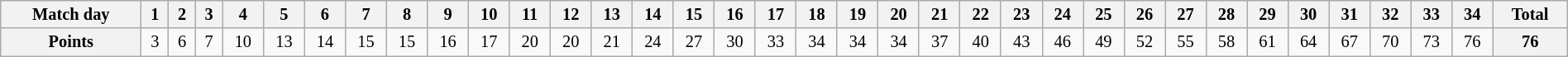<table class="wikitable" style="width:100%; font-size:85%;">
<tr valign=top>
<th align=center>Match day</th>
<th align=center>1</th>
<th align=center>2</th>
<th align=center>3</th>
<th align=center>4</th>
<th align=center>5</th>
<th align=center>6</th>
<th align=center>7</th>
<th align=center>8</th>
<th align=center>9</th>
<th align=center>10</th>
<th align=center>11</th>
<th align=center>12</th>
<th align=center>13</th>
<th align=center>14</th>
<th align=center>15</th>
<th align=center>16</th>
<th align=center>17</th>
<th align=center>18</th>
<th align=center>19</th>
<th align=center>20</th>
<th align=center>21</th>
<th align=center>22</th>
<th align=center>23</th>
<th align=center>24</th>
<th align=center>25</th>
<th align=center>26</th>
<th align=center>27</th>
<th align=center>28</th>
<th align=center>29</th>
<th align=center>30</th>
<th align=center>31</th>
<th align=center>32</th>
<th align=center>33</th>
<th align=center>34</th>
<th align=center><strong>Total</strong></th>
</tr>
<tr>
<th align=center>Points</th>
<td align=center>3</td>
<td align=center>6</td>
<td align=center>7</td>
<td align=center>10</td>
<td align=center>13</td>
<td align=center>14</td>
<td align=center>15</td>
<td align=center>15</td>
<td align=center>16</td>
<td align=center>17</td>
<td align=center>20</td>
<td align=center>20</td>
<td align=center>21</td>
<td align=center>24</td>
<td align=center>27</td>
<td align=center>30</td>
<td align=center>33</td>
<td align=center>34</td>
<td align=center>34</td>
<td align=center>34</td>
<td align=center>37</td>
<td align=center>40</td>
<td align=center>43</td>
<td align=center>46</td>
<td align=center>49</td>
<td align=center>52</td>
<td align=center>55</td>
<td align=center>58</td>
<td align=center>61</td>
<td align=center>64</td>
<td align=center>67</td>
<td align=center>70</td>
<td align=center>73</td>
<td align=center>76</td>
<th align=center><strong>76</strong></th>
</tr>
</table>
